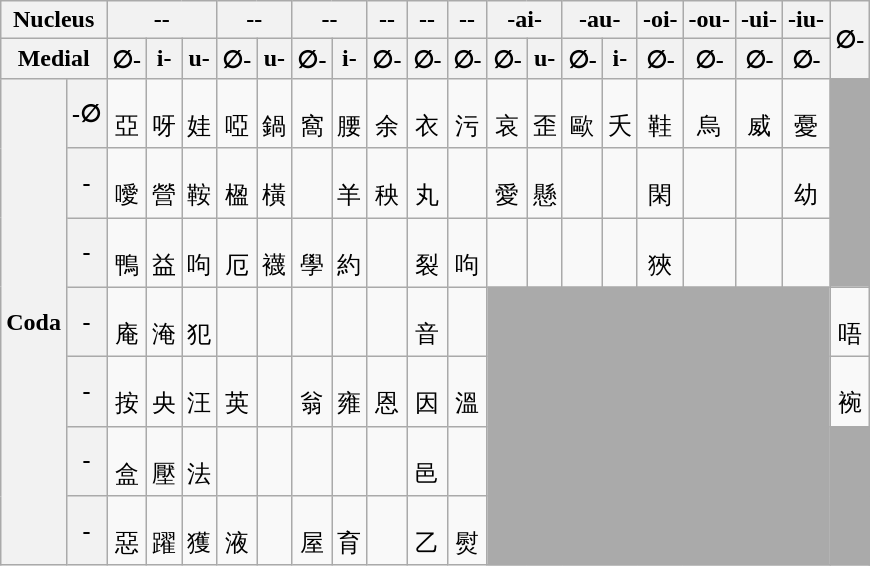<table class="wikitable" style="text-align:center">
<tr>
<th colspan="2">Nucleus</th>
<th colspan="3">--</th>
<th colspan="2">--</th>
<th colspan="2">--</th>
<th>--</th>
<th>--</th>
<th>--</th>
<th colspan="2">-ai-</th>
<th colspan="2">-au-</th>
<th>-oi-</th>
<th>-ou-</th>
<th>-ui-</th>
<th>-iu-</th>
<th rowspan="2">∅-</th>
</tr>
<tr>
<th colspan="2">Medial</th>
<th>∅-</th>
<th>i-</th>
<th>u-</th>
<th>∅-</th>
<th>u-</th>
<th>∅-</th>
<th>i-</th>
<th>∅-</th>
<th>∅-</th>
<th>∅-</th>
<th>∅-</th>
<th>u-</th>
<th>∅-</th>
<th>i-</th>
<th>∅-</th>
<th>∅-</th>
<th>∅-</th>
<th>∅-</th>
</tr>
<tr>
<th rowspan="7">Coda</th>
<th>-∅</th>
<td><br>亞</td>
<td><br>呀</td>
<td><br>娃</td>
<td><br>啞</td>
<td><br>鍋</td>
<td><br>窩</td>
<td><br>腰</td>
<td><br>余</td>
<td><br>衣</td>
<td><br>污</td>
<td><br>哀</td>
<td><br>歪</td>
<td><br>歐</td>
<td><br>夭</td>
<td><br>鞋</td>
<td><br>烏</td>
<td><br>威</td>
<td><br>憂</td>
<td rowspan="3" style="background: #aaa;"></td>
</tr>
<tr>
<th>-</th>
<td><br>噯</td>
<td><br>營</td>
<td><br>鞍</td>
<td><br>楹</td>
<td><br>橫</td>
<td></td>
<td><br>羊</td>
<td><br>秧</td>
<td><br>丸</td>
<td></td>
<td><br>愛</td>
<td><br>懸</td>
<td></td>
<td></td>
<td><br>閑</td>
<td></td>
<td></td>
<td><br>幼</td>
</tr>
<tr>
<th>-</th>
<td><br>鴨</td>
<td><br>益</td>
<td><br>呴</td>
<td><br>厄</td>
<td><br>襪</td>
<td><br>學</td>
<td><br>約</td>
<td></td>
<td><br>裂</td>
<td><br>呴</td>
<td></td>
<td></td>
<td></td>
<td></td>
<td><br>狹</td>
<td></td>
<td></td>
<td></td>
</tr>
<tr>
<th>-</th>
<td><br>庵</td>
<td><br>淹</td>
<td><br>犯</td>
<td></td>
<td></td>
<td></td>
<td></td>
<td></td>
<td><br>音</td>
<td></td>
<td colspan="8" rowspan="4" style="background: #aaa;"></td>
<td><br>唔</td>
</tr>
<tr>
<th>-</th>
<td><br>按</td>
<td><br>央</td>
<td><br>汪</td>
<td><br>英</td>
<td></td>
<td><br>翁</td>
<td><br>雍</td>
<td><br>恩</td>
<td><br>因</td>
<td><br>溫</td>
<td><br>䘼</td>
</tr>
<tr>
<th>-</th>
<td><br>盒</td>
<td><br>壓</td>
<td><br>法</td>
<td></td>
<td></td>
<td></td>
<td></td>
<td></td>
<td><br>邑</td>
<td></td>
<td rowspan="2" style="background: #aaa;"></td>
</tr>
<tr>
<th>-</th>
<td><br>惡</td>
<td><br>躍</td>
<td><br>獲</td>
<td><br>液</td>
<td></td>
<td><br>屋</td>
<td><br>育</td>
<td></td>
<td><br>乙</td>
<td><br>熨</td>
</tr>
</table>
